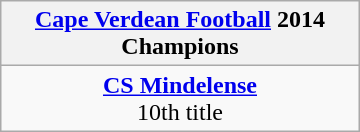<table class="wikitable" style="margin: 0 auto; width: 240px;">
<tr>
<th><a href='#'>Cape Verdean Football</a> 2014<br>Champions</th>
</tr>
<tr>
<td align=center><strong><a href='#'>CS Mindelense</a></strong><br>10th title</td>
</tr>
</table>
